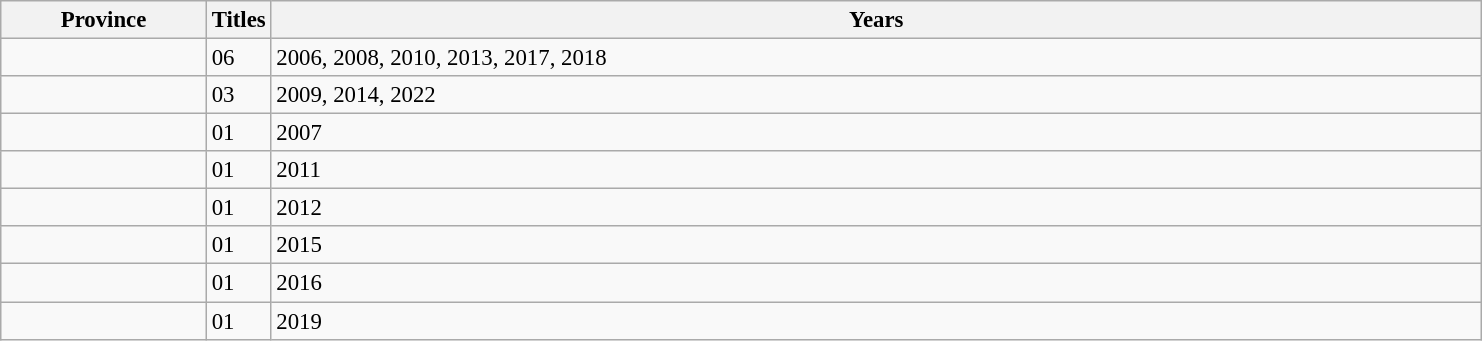<table class="wikitable sortable" style="font-size: 95%">
<tr>
<th width="130">Province</th>
<th width="10">Titles</th>
<th width="800">Years</th>
</tr>
<tr>
<td></td>
<td>06</td>
<td>2006, 2008, 2010, 2013, 2017, 2018</td>
</tr>
<tr>
<td></td>
<td>03</td>
<td>2009, 2014, 2022</td>
</tr>
<tr>
<td></td>
<td>01</td>
<td>2007</td>
</tr>
<tr>
<td></td>
<td>01</td>
<td>2011</td>
</tr>
<tr>
<td></td>
<td>01</td>
<td>2012</td>
</tr>
<tr>
<td></td>
<td>01</td>
<td>2015</td>
</tr>
<tr>
<td></td>
<td>01</td>
<td>2016</td>
</tr>
<tr>
<td></td>
<td>01</td>
<td>2019</td>
</tr>
</table>
